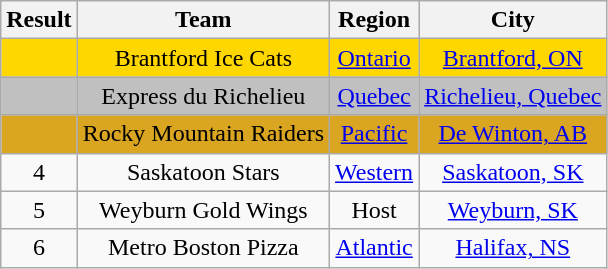<table class="wikitable" style="text-align: center;">
<tr>
<th>Result</th>
<th>Team</th>
<th>Region</th>
<th>City</th>
</tr>
<tr bgcolor=gold>
<td></td>
<td>Brantford Ice Cats</td>
<td><a href='#'>Ontario</a></td>
<td><a href='#'>Brantford, ON</a></td>
</tr>
<tr bgcolor=silver>
<td></td>
<td>Express du Richelieu</td>
<td><a href='#'>Quebec</a></td>
<td><a href='#'>Richelieu, Quebec</a></td>
</tr>
<tr bgcolor=goldenrod>
<td></td>
<td>Rocky Mountain Raiders</td>
<td><a href='#'>Pacific</a></td>
<td><a href='#'>De Winton, AB</a></td>
</tr>
<tr>
<td>4</td>
<td>Saskatoon Stars</td>
<td><a href='#'>Western</a></td>
<td><a href='#'>Saskatoon, SK</a></td>
</tr>
<tr>
<td>5</td>
<td>Weyburn Gold Wings</td>
<td>Host</td>
<td><a href='#'>Weyburn, SK</a></td>
</tr>
<tr>
<td>6</td>
<td>Metro Boston Pizza</td>
<td><a href='#'>Atlantic</a></td>
<td><a href='#'>Halifax, NS</a></td>
</tr>
</table>
